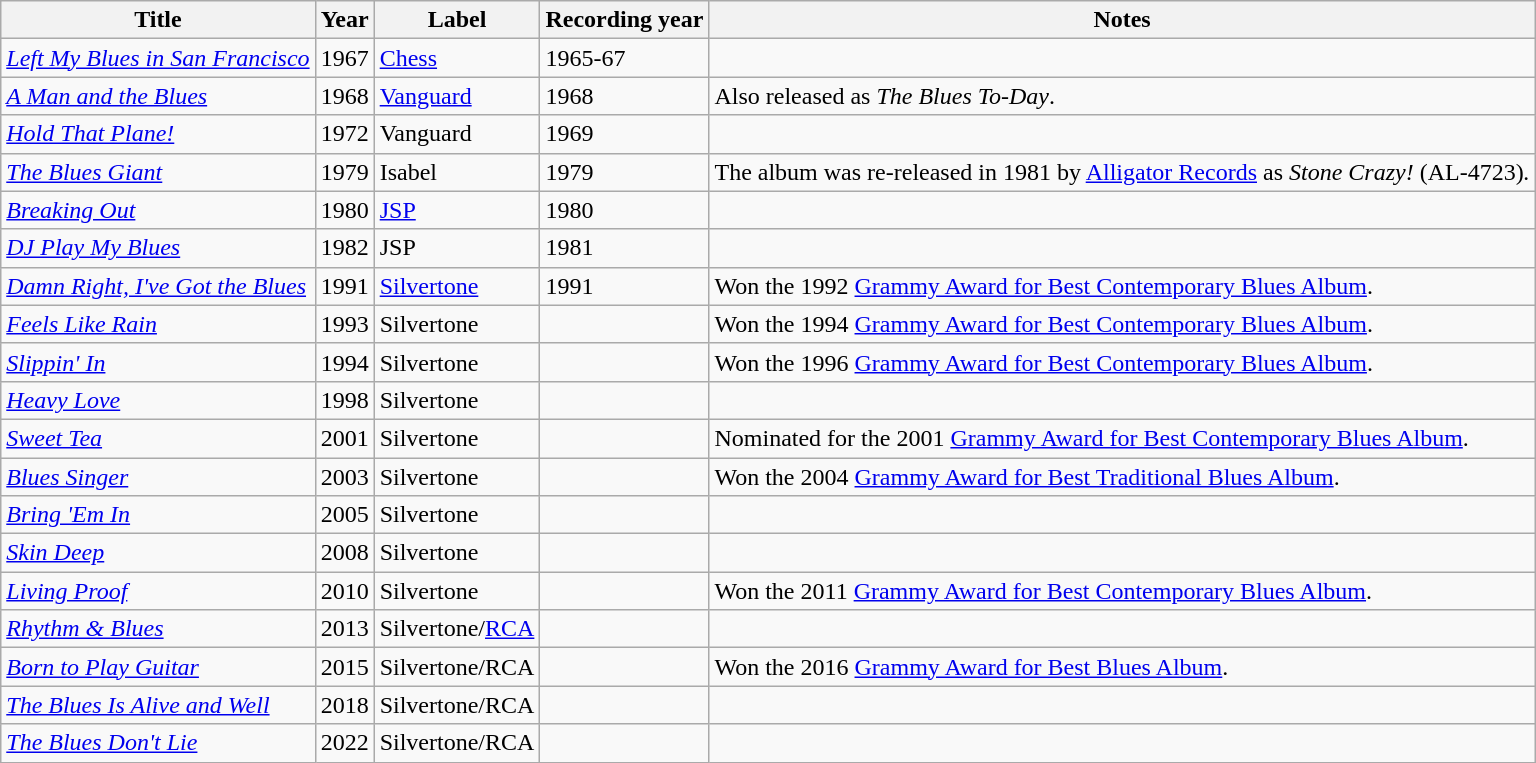<table class="wikitable">
<tr>
<th>Title</th>
<th>Year</th>
<th>Label</th>
<th>Recording year</th>
<th>Notes</th>
</tr>
<tr>
<td><em><a href='#'>Left My Blues in San Francisco</a></em></td>
<td>1967</td>
<td><a href='#'>Chess</a></td>
<td>1965-67</td>
<td></td>
</tr>
<tr>
<td><em><a href='#'>A Man and the Blues</a></em></td>
<td>1968</td>
<td><a href='#'>Vanguard</a></td>
<td>1968</td>
<td>Also released as <em>The Blues To-Day</em>.</td>
</tr>
<tr>
<td><em><a href='#'>Hold That Plane!</a></em></td>
<td>1972</td>
<td>Vanguard</td>
<td>1969</td>
<td></td>
</tr>
<tr>
<td><a href='#'><em>The Blues Giant</em></a></td>
<td>1979</td>
<td>Isabel</td>
<td>1979</td>
<td>The album was re-released in 1981 by <a href='#'>Alligator Records</a> as <em>Stone Crazy!</em> (AL-4723)<em>.</em></td>
</tr>
<tr>
<td><em><a href='#'>Breaking Out</a></em></td>
<td>1980</td>
<td><a href='#'>JSP</a></td>
<td>1980</td>
<td></td>
</tr>
<tr>
<td><em><a href='#'>DJ Play My Blues</a></em></td>
<td>1982</td>
<td>JSP</td>
<td>1981</td>
<td></td>
</tr>
<tr>
<td><em><a href='#'>Damn Right, I've Got the Blues</a></em></td>
<td>1991</td>
<td><a href='#'>Silvertone</a></td>
<td>1991</td>
<td>Won the 1992 <a href='#'>Grammy Award for Best Contemporary Blues Album</a>.</td>
</tr>
<tr>
<td><em><a href='#'>Feels Like Rain</a></em></td>
<td>1993</td>
<td>Silvertone</td>
<td></td>
<td>Won the 1994 <a href='#'>Grammy Award for Best Contemporary Blues Album</a>.</td>
</tr>
<tr>
<td><em><a href='#'>Slippin' In</a></em></td>
<td>1994</td>
<td>Silvertone</td>
<td></td>
<td>Won the 1996 <a href='#'>Grammy Award for Best Contemporary Blues Album</a>.</td>
</tr>
<tr>
<td><a href='#'><em>Heavy Love</em></a></td>
<td>1998</td>
<td>Silvertone</td>
<td></td>
<td></td>
</tr>
<tr>
<td><a href='#'><em>Sweet Tea</em></a></td>
<td>2001</td>
<td>Silvertone</td>
<td></td>
<td>Nominated for the 2001 <a href='#'>Grammy Award for Best Contemporary Blues Album</a>.</td>
</tr>
<tr>
<td><em><a href='#'>Blues Singer</a></em></td>
<td>2003</td>
<td>Silvertone</td>
<td></td>
<td>Won the 2004 <a href='#'>Grammy Award for Best Traditional Blues Album</a>.</td>
</tr>
<tr>
<td><a href='#'><em>Bring 'Em In</em></a></td>
<td>2005</td>
<td>Silvertone</td>
<td></td>
<td></td>
</tr>
<tr>
<td><a href='#'><em>Skin Deep</em></a></td>
<td>2008</td>
<td>Silvertone</td>
<td></td>
<td></td>
</tr>
<tr>
<td><a href='#'><em>Living Proof</em></a></td>
<td>2010</td>
<td>Silvertone</td>
<td></td>
<td>Won the 2011 <a href='#'>Grammy Award for Best Contemporary Blues Album</a>.</td>
</tr>
<tr>
<td><a href='#'><em>Rhythm & Blues</em></a></td>
<td>2013</td>
<td>Silvertone/<a href='#'>RCA</a></td>
<td></td>
<td></td>
</tr>
<tr>
<td><em><a href='#'>Born to Play Guitar</a></em></td>
<td>2015</td>
<td>Silvertone/RCA</td>
<td></td>
<td>Won the 2016 <a href='#'>Grammy Award for Best Blues Album</a>.</td>
</tr>
<tr>
<td><em><a href='#'>The Blues Is Alive and Well</a></em></td>
<td>2018</td>
<td>Silvertone/RCA</td>
<td></td>
</tr>
<tr>
<td><em><a href='#'>The Blues Don't Lie</a></em></td>
<td>2022</td>
<td>Silvertone/RCA</td>
<td></td>
<td></td>
</tr>
</table>
